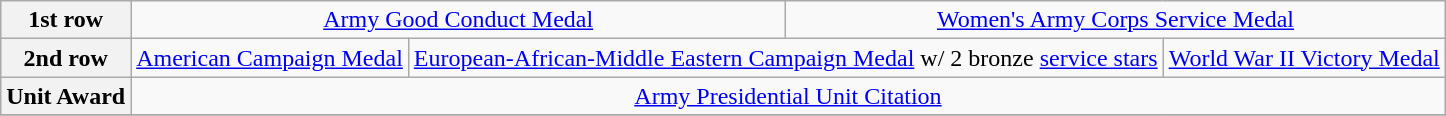<table class="wikitable" style="margin:1em auto; text-align:center;">
<tr>
<th>1st row</th>
<td colspan="4"><a href='#'>Army Good Conduct Medal</a></td>
<td colspan="4"><a href='#'>Women's Army Corps Service Medal</a></td>
</tr>
<tr>
<th>2nd row</th>
<td colspan="3"><a href='#'>American Campaign Medal</a></td>
<td colspan="3"><a href='#'>European-African-Middle Eastern Campaign Medal</a> w/ 2 bronze <a href='#'>service stars</a></td>
<td colspan="3"><a href='#'>World War II Victory Medal</a></td>
</tr>
<tr>
<th>Unit Award</th>
<td colspan="9"><a href='#'>Army Presidential Unit Citation</a></td>
</tr>
<tr>
</tr>
</table>
